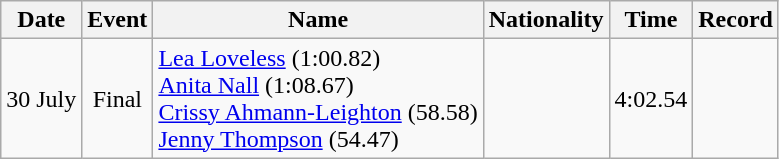<table class=wikitable style=text-align:center>
<tr>
<th>Date</th>
<th>Event</th>
<th>Name</th>
<th>Nationality</th>
<th>Time</th>
<th>Record</th>
</tr>
<tr>
<td>30 July</td>
<td>Final</td>
<td align=left><a href='#'>Lea Loveless</a> (1:00.82)<br><a href='#'>Anita Nall</a> (1:08.67)<br><a href='#'>Crissy Ahmann-Leighton</a> (58.58)<br><a href='#'>Jenny Thompson</a> (54.47)</td>
<td align=left></td>
<td>4:02.54</td>
<td></td>
</tr>
</table>
